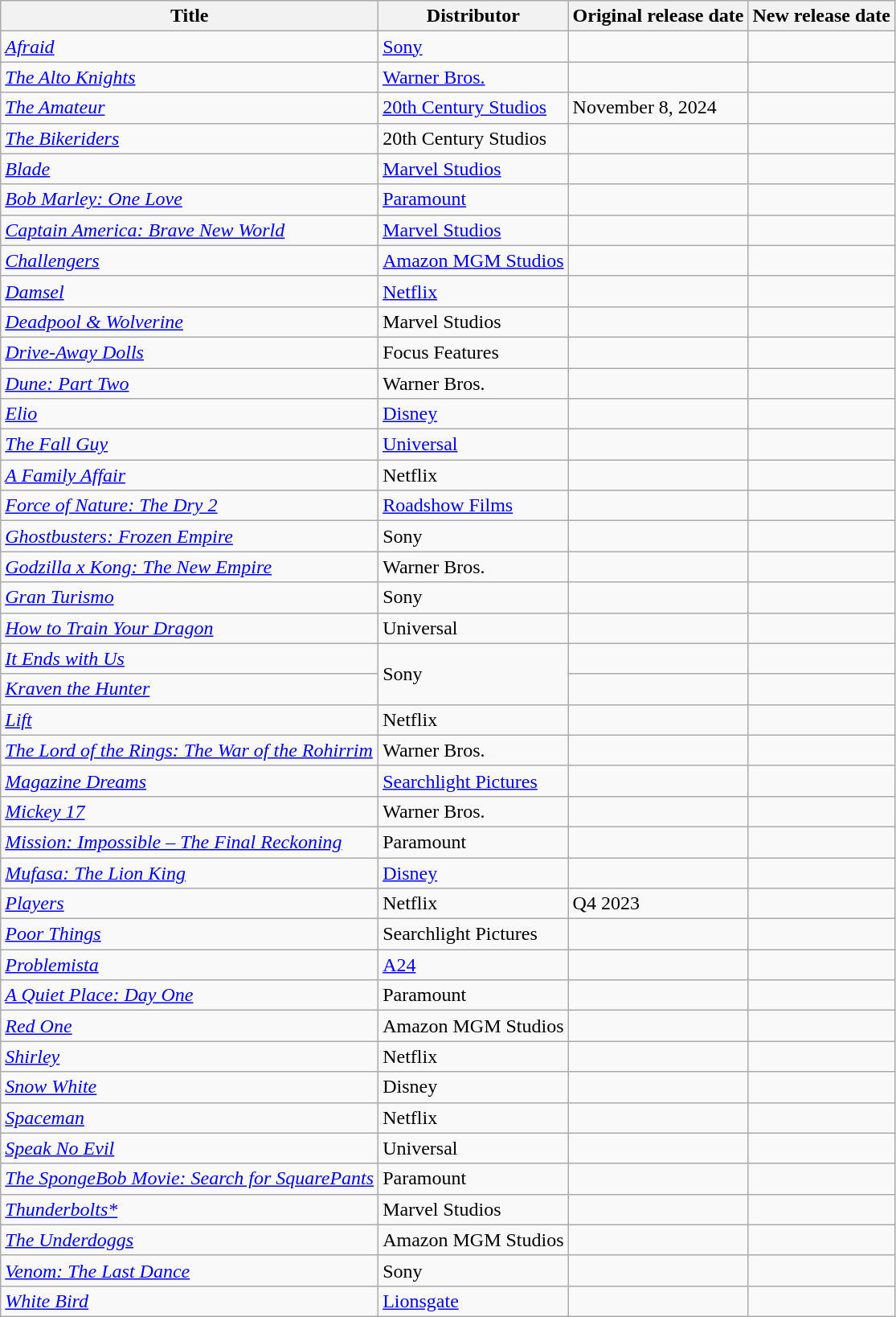<table class="wikitable sortable defaultcenter col1left">
<tr>
<th scope="col">Title</th>
<th scope="col">Distributor</th>
<th scope="col">Original release date</th>
<th scope="col">New release date</th>
</tr>
<tr>
<td><em><a href='#'>Afraid</a></em></td>
<td><a href='#'>Sony</a></td>
<td></td>
<td></td>
</tr>
<tr>
<td><em><a href='#'>The Alto Knights</a></em></td>
<td><a href='#'>Warner Bros.</a></td>
<td></td>
<td></td>
</tr>
<tr>
<td><em><a href='#'>The Amateur</a></em></td>
<td><a href='#'>20th Century Studios</a></td>
<td>November 8, 2024</td>
<td></td>
</tr>
<tr>
<td><em><a href='#'>The Bikeriders</a></em></td>
<td>20th Century Studios</td>
<td></td>
<td></td>
</tr>
<tr>
<td><em><a href='#'>Blade</a></em></td>
<td><a href='#'>Marvel Studios</a></td>
<td></td>
<td></td>
</tr>
<tr>
<td><em><a href='#'>Bob Marley: One Love</a></em></td>
<td><a href='#'>Paramount</a></td>
<td></td>
<td></td>
</tr>
<tr>
<td><em><a href='#'>Captain America: Brave New World</a></em></td>
<td><a href='#'>Marvel Studios</a></td>
<td></td>
<td></td>
</tr>
<tr>
<td><em><a href='#'>Challengers</a></em></td>
<td><a href='#'>Amazon MGM Studios</a></td>
<td></td>
<td></td>
</tr>
<tr>
<td><em><a href='#'>Damsel</a></em></td>
<td><a href='#'>Netflix</a></td>
<td></td>
<td></td>
</tr>
<tr>
<td><em><a href='#'>Deadpool & Wolverine</a></em></td>
<td>Marvel Studios</td>
<td></td>
<td></td>
</tr>
<tr>
<td><em><a href='#'>Drive-Away Dolls</a></em></td>
<td>Focus Features</td>
<td></td>
<td></td>
</tr>
<tr>
<td><em><a href='#'>Dune: Part Two</a></em></td>
<td>Warner Bros.</td>
<td></td>
<td></td>
</tr>
<tr>
<td><em><a href='#'>Elio</a></em></td>
<td><a href='#'>Disney</a></td>
<td></td>
<td></td>
</tr>
<tr>
<td><em><a href='#'>The Fall Guy</a></em></td>
<td><a href='#'>Universal</a></td>
<td></td>
<td></td>
</tr>
<tr>
<td><em><a href='#'>A Family Affair</a></em></td>
<td>Netflix</td>
<td></td>
<td></td>
</tr>
<tr>
<td><em><a href='#'>Force of Nature: The Dry 2</a></em></td>
<td><a href='#'>Roadshow Films</a></td>
<td></td>
<td></td>
</tr>
<tr>
<td><em><a href='#'>Ghostbusters: Frozen Empire</a></em></td>
<td>Sony</td>
<td></td>
<td></td>
</tr>
<tr>
<td><em><a href='#'>Godzilla x Kong: The New Empire</a></em></td>
<td>Warner Bros.</td>
<td></td>
<td></td>
</tr>
<tr>
<td><em><a href='#'>Gran Turismo</a></em></td>
<td>Sony</td>
<td></td>
<td></td>
</tr>
<tr>
<td><em><a href='#'>How to Train Your Dragon</a></em></td>
<td>Universal</td>
<td></td>
<td></td>
</tr>
<tr>
<td><em><a href='#'>It Ends with Us</a></em></td>
<td rowspan="2">Sony</td>
<td></td>
<td></td>
</tr>
<tr>
<td><em><a href='#'>Kraven the Hunter</a></em></td>
<td></td>
<td></td>
</tr>
<tr>
<td><em><a href='#'>Lift</a></em></td>
<td>Netflix</td>
<td></td>
<td></td>
</tr>
<tr>
<td><em><a href='#'>The Lord of the Rings: The War of the Rohirrim</a></em></td>
<td>Warner Bros.</td>
<td></td>
<td></td>
</tr>
<tr>
<td><em><a href='#'>Magazine Dreams</a></em></td>
<td><a href='#'>Searchlight Pictures</a></td>
<td></td>
<td></td>
</tr>
<tr>
<td><em><a href='#'>Mickey 17</a></em></td>
<td>Warner Bros.</td>
<td></td>
<td></td>
</tr>
<tr>
<td><em><a href='#'>Mission: Impossible – The Final Reckoning</a></em></td>
<td>Paramount</td>
<td></td>
<td></td>
</tr>
<tr>
<td><em><a href='#'>Mufasa: The Lion King</a></em></td>
<td><a href='#'>Disney</a></td>
<td></td>
<td></td>
</tr>
<tr>
<td><em><a href='#'>Players</a></em></td>
<td>Netflix</td>
<td>Q4 2023</td>
<td></td>
</tr>
<tr>
<td><em><a href='#'>Poor Things</a></em></td>
<td>Searchlight Pictures</td>
<td></td>
<td></td>
</tr>
<tr>
<td><em><a href='#'>Problemista</a></em></td>
<td><a href='#'>A24</a></td>
<td></td>
<td></td>
</tr>
<tr>
<td><em><a href='#'>A Quiet Place: Day One</a></em></td>
<td>Paramount</td>
<td></td>
<td></td>
</tr>
<tr>
<td><em><a href='#'>Red One</a></em></td>
<td>Amazon MGM Studios</td>
<td></td>
<td></td>
</tr>
<tr>
<td><em><a href='#'>Shirley</a></em></td>
<td>Netflix</td>
<td></td>
<td></td>
</tr>
<tr>
<td><em><a href='#'>Snow White</a></em></td>
<td>Disney</td>
<td></td>
<td></td>
</tr>
<tr>
<td><em><a href='#'>Spaceman</a></em></td>
<td>Netflix</td>
<td></td>
<td></td>
</tr>
<tr>
<td><em><a href='#'>Speak No Evil</a></em></td>
<td>Universal</td>
<td></td>
<td></td>
</tr>
<tr>
<td><em><a href='#'>The SpongeBob Movie: Search for SquarePants</a></em></td>
<td>Paramount</td>
<td></td>
<td></td>
</tr>
<tr>
<td><em><a href='#'>Thunderbolts*</a></em></td>
<td>Marvel Studios</td>
<td></td>
<td></td>
</tr>
<tr>
<td><em><a href='#'>The Underdoggs</a></em></td>
<td>Amazon MGM Studios</td>
<td></td>
<td></td>
</tr>
<tr>
<td><em><a href='#'>Venom: The Last Dance</a></em></td>
<td>Sony</td>
<td></td>
<td></td>
</tr>
<tr>
<td><em><a href='#'>White Bird</a></em></td>
<td><a href='#'>Lionsgate</a></td>
<td></td>
<td></td>
</tr>
</table>
